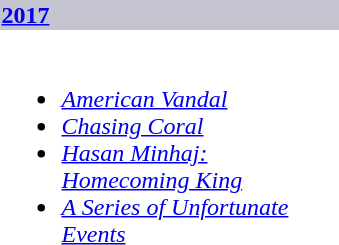<table class="collapsible collapsed">
<tr>
<th style="width:14em; background:#C4C3D0; text-align:left"><a href='#'>2017</a></th>
</tr>
<tr>
<td colspan=2><br><ul><li><em><a href='#'>American Vandal</a></em></li><li><em><a href='#'>Chasing Coral</a></em></li><li><em><a href='#'>Hasan Minhaj: Homecoming King</a></em></li><li><em><a href='#'>A Series of Unfortunate Events</a></em></li></ul></td>
</tr>
</table>
